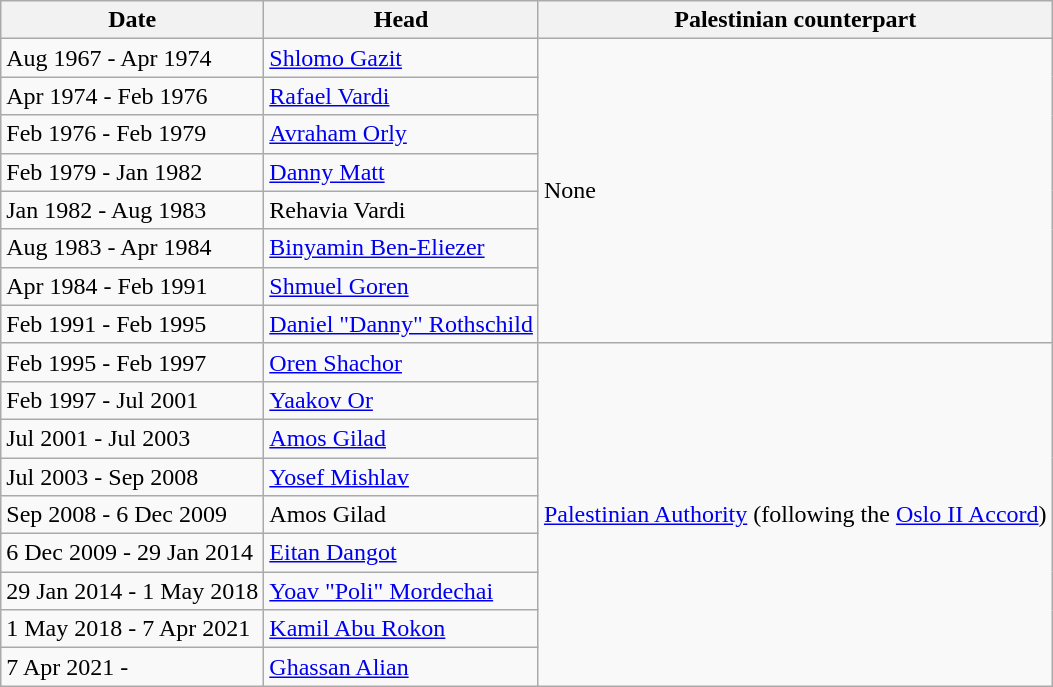<table class="wikitable">
<tr>
<th>Date</th>
<th>Head</th>
<th>Palestinian counterpart</th>
</tr>
<tr>
<td>Aug 1967 - Apr 1974</td>
<td><a href='#'>Shlomo Gazit</a></td>
<td rowspan="8">None</td>
</tr>
<tr>
<td>Apr 1974 - Feb 1976</td>
<td><a href='#'>Rafael Vardi</a></td>
</tr>
<tr>
<td>Feb 1976 - Feb 1979</td>
<td><a href='#'>Avraham Orly</a></td>
</tr>
<tr>
<td>Feb 1979 - Jan 1982</td>
<td><a href='#'>Danny Matt</a></td>
</tr>
<tr>
<td>Jan 1982 - Aug 1983</td>
<td>Rehavia Vardi</td>
</tr>
<tr>
<td>Aug 1983 - Apr 1984</td>
<td><a href='#'>Binyamin Ben-Eliezer</a></td>
</tr>
<tr>
<td>Apr 1984 - Feb 1991</td>
<td><a href='#'>Shmuel Goren</a></td>
</tr>
<tr>
<td>Feb 1991 - Feb 1995</td>
<td><a href='#'>Daniel "Danny" Rothschild</a></td>
</tr>
<tr>
<td>Feb 1995 - Feb 1997</td>
<td><a href='#'>Oren Shachor</a></td>
<td rowspan="9"><a href='#'>Palestinian Authority</a> (following the <a href='#'>Oslo II Accord</a>)</td>
</tr>
<tr>
<td>Feb 1997 - Jul 2001</td>
<td><a href='#'>Yaakov Or</a></td>
</tr>
<tr>
<td>Jul 2001 - Jul 2003</td>
<td><a href='#'>Amos Gilad</a></td>
</tr>
<tr>
<td>Jul 2003 - Sep 2008</td>
<td><a href='#'>Yosef Mishlav</a></td>
</tr>
<tr>
<td>Sep 2008 -  6 Dec 2009</td>
<td>Amos Gilad</td>
</tr>
<tr>
<td>6 Dec 2009 - 29 Jan 2014</td>
<td><a href='#'>Eitan Dangot</a></td>
</tr>
<tr>
<td>29 Jan 2014 -  1 May 2018</td>
<td><a href='#'>Yoav "Poli" Mordechai</a></td>
</tr>
<tr>
<td>1 May 2018 -  7 Apr 2021</td>
<td><a href='#'>Kamil Abu Rokon</a></td>
</tr>
<tr>
<td>7 Apr 2021 -</td>
<td><a href='#'>Ghassan Alian</a></td>
</tr>
</table>
